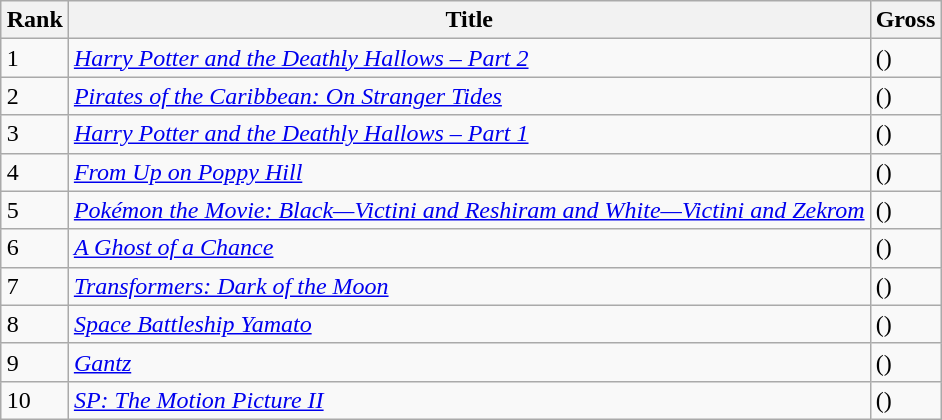<table class="wikitable sortable" style="margin:auto; margin:auto;">
<tr>
<th>Rank</th>
<th>Title</th>
<th>Gross</th>
</tr>
<tr>
<td>1</td>
<td><em><a href='#'>Harry Potter and the Deathly Hallows – Part 2</a></em></td>
<td> ()</td>
</tr>
<tr>
<td>2</td>
<td><em><a href='#'>Pirates of the Caribbean: On Stranger Tides</a></em></td>
<td> ()</td>
</tr>
<tr>
<td>3</td>
<td><em><a href='#'>Harry Potter and the Deathly Hallows – Part 1</a></em></td>
<td> ()</td>
</tr>
<tr>
<td>4</td>
<td> <em><a href='#'>From Up on Poppy Hill</a></em></td>
<td> ()</td>
</tr>
<tr>
<td>5</td>
<td> <em><a href='#'>Pokémon the Movie: Black—Victini and Reshiram and White—Victini and Zekrom</a></em></td>
<td> ()</td>
</tr>
<tr>
<td>6</td>
<td> <em><a href='#'>A Ghost of a Chance</a></em></td>
<td> ()</td>
</tr>
<tr>
<td>7</td>
<td><em><a href='#'>Transformers: Dark of the Moon</a></em></td>
<td> ()</td>
</tr>
<tr>
<td>8</td>
<td> <em><a href='#'>Space Battleship Yamato</a></em></td>
<td> ()</td>
</tr>
<tr>
<td>9</td>
<td> <em><a href='#'>Gantz</a></em></td>
<td> ()</td>
</tr>
<tr>
<td>10</td>
<td> <em><a href='#'>SP: The Motion Picture II</a></em></td>
<td> ()</td>
</tr>
</table>
